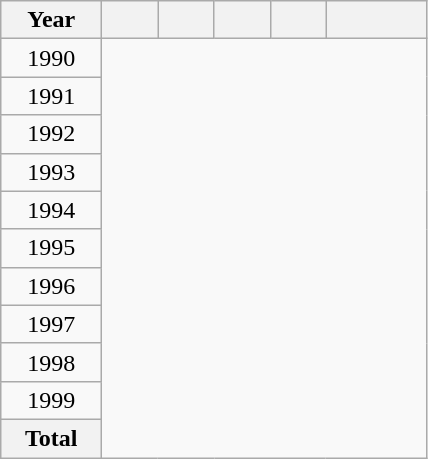<table class="wikitable" style="text-align: center">
<tr>
<th width="60">Year</th>
<th width="30"></th>
<th width="30"></th>
<th width="30"></th>
<th width="30"></th>
<th width="60"></th>
</tr>
<tr>
<td>1990<br></td>
</tr>
<tr>
<td>1991<br></td>
</tr>
<tr>
<td>1992<br></td>
</tr>
<tr>
<td>1993<br></td>
</tr>
<tr>
<td>1994<br></td>
</tr>
<tr>
<td>1995<br></td>
</tr>
<tr>
<td>1996<br></td>
</tr>
<tr>
<td>1997<br></td>
</tr>
<tr>
<td>1998<br></td>
</tr>
<tr>
<td>1999<br></td>
</tr>
<tr>
<th>Total<br></th>
</tr>
</table>
